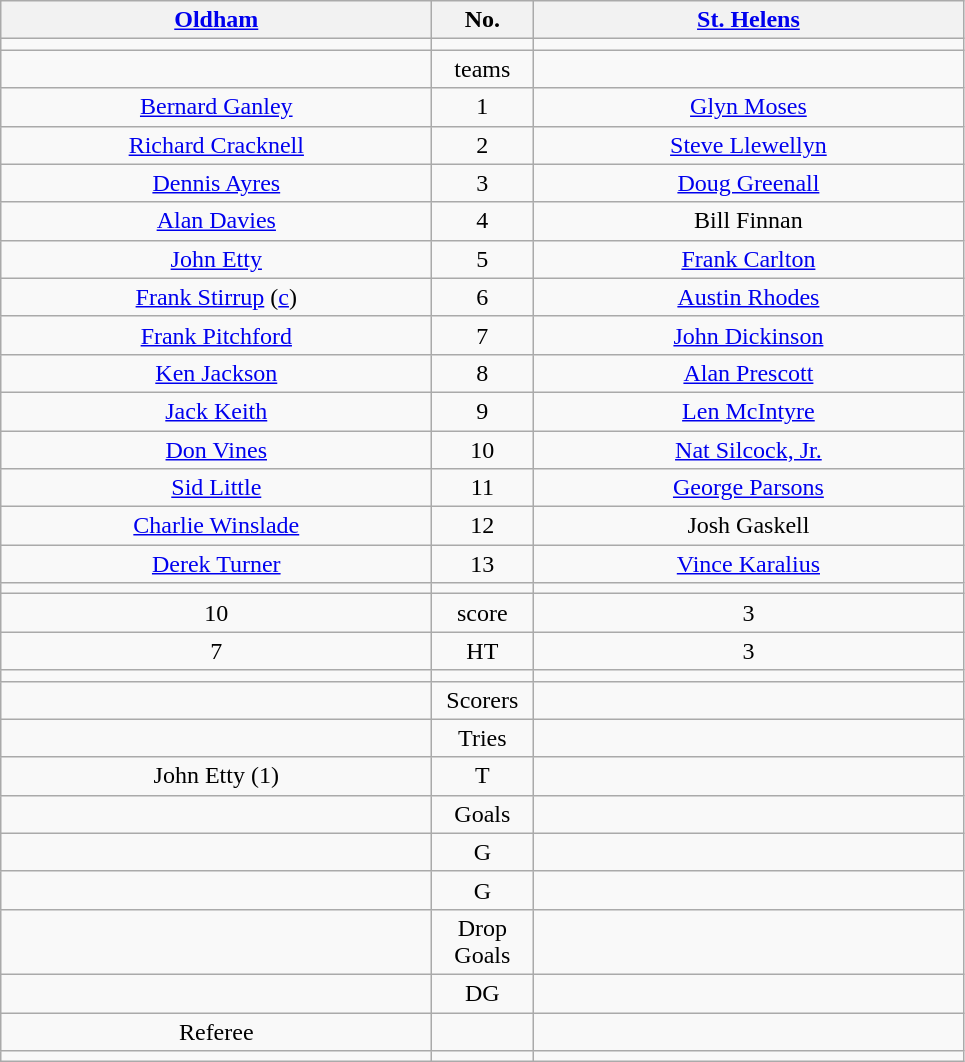<table class="wikitable" style="text-align:center;">
<tr>
<th width=280 abbr=Oldham><a href='#'>Oldham</a></th>
<th width=60 abbr="Number">No.</th>
<th width=280 abbr=St Helens><a href='#'>St. Helens</a></th>
</tr>
<tr>
<td></td>
<td></td>
<td></td>
</tr>
<tr>
<td></td>
<td>teams</td>
<td></td>
</tr>
<tr>
<td><a href='#'>Bernard Ganley</a></td>
<td>1</td>
<td><a href='#'>Glyn Moses</a></td>
</tr>
<tr>
<td><a href='#'>Richard Cracknell</a></td>
<td>2</td>
<td><a href='#'>Steve Llewellyn</a></td>
</tr>
<tr>
<td><a href='#'>Dennis Ayres</a></td>
<td>3</td>
<td><a href='#'>Doug Greenall</a></td>
</tr>
<tr>
<td><a href='#'>Alan Davies</a></td>
<td>4</td>
<td>Bill Finnan </td>
</tr>
<tr>
<td><a href='#'>John Etty</a></td>
<td>5</td>
<td><a href='#'>Frank Carlton</a></td>
</tr>
<tr>
<td><a href='#'>Frank Stirrup</a> (<a href='#'>c</a>)</td>
<td>6</td>
<td><a href='#'>Austin Rhodes</a></td>
</tr>
<tr>
<td><a href='#'>Frank Pitchford</a></td>
<td>7</td>
<td><a href='#'>John Dickinson</a></td>
</tr>
<tr>
<td><a href='#'>Ken Jackson</a></td>
<td>8</td>
<td><a href='#'>Alan Prescott</a></td>
</tr>
<tr>
<td><a href='#'>Jack Keith</a></td>
<td>9</td>
<td><a href='#'>Len McIntyre</a></td>
</tr>
<tr>
<td><a href='#'>Don Vines</a></td>
<td>10</td>
<td><a href='#'>Nat Silcock, Jr.</a></td>
</tr>
<tr>
<td><a href='#'>Sid Little</a></td>
<td>11</td>
<td><a href='#'>George Parsons</a></td>
</tr>
<tr>
<td><a href='#'>Charlie Winslade</a></td>
<td>12</td>
<td>Josh Gaskell </td>
</tr>
<tr>
<td><a href='#'>Derek Turner</a></td>
<td>13</td>
<td><a href='#'>Vince Karalius</a></td>
</tr>
<tr>
<td></td>
<td></td>
<td></td>
</tr>
<tr>
<td>10</td>
<td>score</td>
<td>3</td>
</tr>
<tr>
<td>7</td>
<td>HT</td>
<td>3</td>
</tr>
<tr>
<td></td>
<td></td>
<td></td>
</tr>
<tr>
<td></td>
<td>Scorers</td>
<td></td>
</tr>
<tr>
<td></td>
<td>Tries</td>
<td></td>
</tr>
<tr>
<td>John Etty (1)</td>
<td>T</td>
<td Frank Carlton (1)></td>
</tr>
<tr>
<td></td>
<td>Goals</td>
<td></td>
</tr>
<tr>
<td></td>
<td>G</td>
<td></td>
</tr>
<tr>
<td></td>
<td>G</td>
<td></td>
</tr>
<tr>
<td></td>
<td>Drop Goals</td>
<td></td>
</tr>
<tr>
<td></td>
<td>DG</td>
<td></td>
</tr>
<tr>
<td>Referee</td>
<td></td>
<td></td>
</tr>
<tr>
<td></td>
<td></td>
<td></td>
</tr>
</table>
